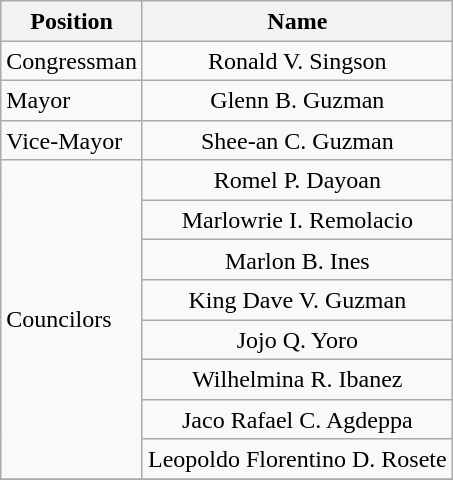<table class="wikitable" style="line-height:1.20em; font-size:100%;">
<tr>
<th>Position</th>
<th>Name</th>
</tr>
<tr>
<td>Congressman</td>
<td style="text-align:center;">Ronald V. Singson</td>
</tr>
<tr>
<td>Mayor</td>
<td style="text-align:center;">Glenn B. Guzman</td>
</tr>
<tr>
<td>Vice-Mayor</td>
<td style="text-align:center;">Shee-an C. Guzman</td>
</tr>
<tr>
<td rowspan=8>Councilors</td>
<td style="text-align:center;">Romel P. Dayoan</td>
</tr>
<tr>
<td style="text-align:center;">Marlowrie I. Remolacio</td>
</tr>
<tr>
<td style="text-align:center;">Marlon B. Ines</td>
</tr>
<tr>
<td style="text-align:center;">King Dave V. Guzman</td>
</tr>
<tr>
<td style="text-align:center;">Jojo Q. Yoro</td>
</tr>
<tr>
<td style="text-align:center;">Wilhelmina R. Ibanez</td>
</tr>
<tr>
<td style="text-align:center;">Jaco Rafael C. Agdeppa</td>
</tr>
<tr>
<td style="text-align:center;">Leopoldo Florentino D. Rosete</td>
</tr>
<tr>
</tr>
</table>
